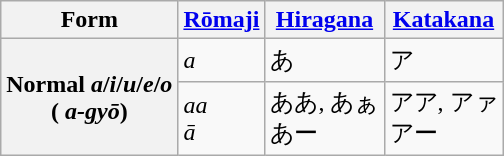<table class="wikitable">
<tr>
<th>Form</th>
<th><a href='#'>Rōmaji</a></th>
<th><a href='#'>Hiragana</a></th>
<th><a href='#'>Katakana</a></th>
</tr>
<tr>
<th rowspan="2">Normal <em>a</em>/<em>i</em>/<em>u</em>/<em>e</em>/<em>o</em><br>( <em>a-gyō</em>)</th>
<td><em>a</em></td>
<td>あ</td>
<td>ア</td>
</tr>
<tr>
<td><em>aa</em><br><em>ā</em></td>
<td>ああ, あぁ<br>あー</td>
<td>アア, アァ<br>アー</td>
</tr>
</table>
